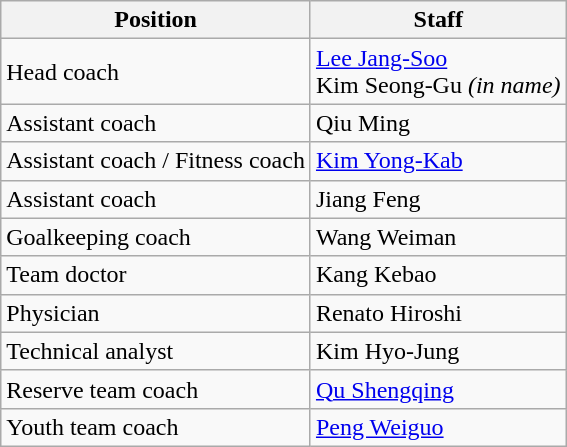<table class="wikitable">
<tr>
<th>Position</th>
<th>Staff</th>
</tr>
<tr>
<td>Head coach</td>
<td> <a href='#'>Lee Jang-Soo</a> <br>  Kim Seong-Gu <em>(in name)</em></td>
</tr>
<tr>
<td>Assistant coach</td>
<td> Qiu Ming</td>
</tr>
<tr>
<td>Assistant coach / Fitness coach</td>
<td> <a href='#'>Kim Yong-Kab</a></td>
</tr>
<tr>
<td>Assistant coach</td>
<td> Jiang Feng</td>
</tr>
<tr>
<td>Goalkeeping coach</td>
<td> Wang Weiman</td>
</tr>
<tr>
<td>Team doctor</td>
<td> Kang Kebao</td>
</tr>
<tr>
<td>Physician</td>
<td> Renato Hiroshi</td>
</tr>
<tr>
<td>Technical analyst</td>
<td> Kim Hyo-Jung</td>
</tr>
<tr>
<td>Reserve team coach</td>
<td> <a href='#'>Qu Shengqing</a></td>
</tr>
<tr>
<td>Youth team coach</td>
<td> <a href='#'>Peng Weiguo</a></td>
</tr>
</table>
